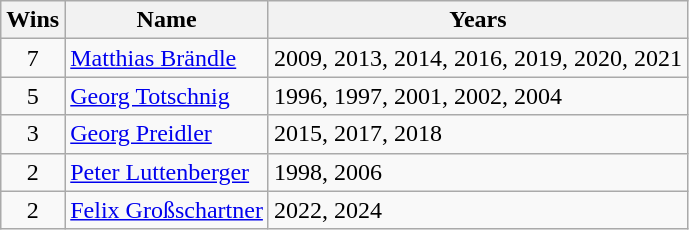<table class="wikitable">
<tr>
<th>Wins</th>
<th>Name</th>
<th>Years</th>
</tr>
<tr>
<td align=center>7</td>
<td><a href='#'>Matthias Brändle</a></td>
<td align=left>2009, 2013, 2014, 2016, 2019, 2020, 2021</td>
</tr>
<tr>
<td align=center>5</td>
<td><a href='#'>Georg Totschnig</a></td>
<td align=left>1996, 1997, 2001, 2002, 2004</td>
</tr>
<tr>
<td align=center>3</td>
<td><a href='#'>Georg Preidler</a></td>
<td align=left>2015, 2017, 2018</td>
</tr>
<tr>
<td align=center>2</td>
<td><a href='#'>Peter Luttenberger</a></td>
<td align=left>1998, 2006</td>
</tr>
<tr>
<td align=center>2</td>
<td><a href='#'>Felix Großschartner</a></td>
<td align=left>2022, 2024</td>
</tr>
</table>
